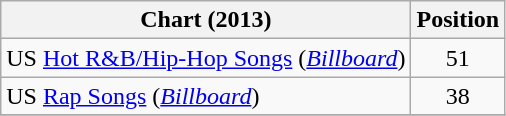<table class="wikitable">
<tr>
<th scope="col">Chart (2013)</th>
<th scope="col">Position</th>
</tr>
<tr>
<td>US <a href='#'>Hot R&B/Hip-Hop Songs</a> (<em><a href='#'>Billboard</a></em>)</td>
<td style="text-align:center;">51</td>
</tr>
<tr>
<td>US <a href='#'>Rap Songs</a> (<em><a href='#'>Billboard</a></em>)</td>
<td style="text-align:center;">38</td>
</tr>
<tr>
</tr>
</table>
